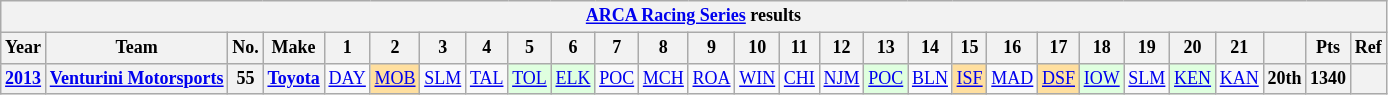<table class="wikitable" style="text-align:center; font-size:75%">
<tr>
<th colspan=45><a href='#'>ARCA Racing Series</a> results</th>
</tr>
<tr>
<th>Year</th>
<th>Team</th>
<th>No.</th>
<th>Make</th>
<th>1</th>
<th>2</th>
<th>3</th>
<th>4</th>
<th>5</th>
<th>6</th>
<th>7</th>
<th>8</th>
<th>9</th>
<th>10</th>
<th>11</th>
<th>12</th>
<th>13</th>
<th>14</th>
<th>15</th>
<th>16</th>
<th>17</th>
<th>18</th>
<th>19</th>
<th>20</th>
<th>21</th>
<th></th>
<th>Pts</th>
<th>Ref</th>
</tr>
<tr>
<th><a href='#'>2013</a></th>
<th nowrap><a href='#'>Venturini Motorsports</a></th>
<th>55</th>
<th><a href='#'>Toyota</a></th>
<td><a href='#'>DAY</a></td>
<td style="background:#FFDF9F;"><a href='#'>MOB</a><br></td>
<td><a href='#'>SLM</a></td>
<td><a href='#'>TAL</a></td>
<td style="background:#DFFFDF;"><a href='#'>TOL</a><br></td>
<td style="background:#DFFFDF;"><a href='#'>ELK</a><br></td>
<td><a href='#'>POC</a></td>
<td><a href='#'>MCH</a></td>
<td><a href='#'>ROA</a></td>
<td><a href='#'>WIN</a></td>
<td><a href='#'>CHI</a></td>
<td><a href='#'>NJM</a></td>
<td style="background:#DFFFDF;"><a href='#'>POC</a><br></td>
<td><a href='#'>BLN</a></td>
<td style="background:#FFDF9F;"><a href='#'>ISF</a><br></td>
<td><a href='#'>MAD</a></td>
<td style="background:#FFDF9F;"><a href='#'>DSF</a><br></td>
<td style="background:#DFFFDF;"><a href='#'>IOW</a><br></td>
<td><a href='#'>SLM</a></td>
<td style="background:#DFFFDF;"><a href='#'>KEN</a><br></td>
<td><a href='#'>KAN</a></td>
<th>20th</th>
<th>1340</th>
<th></th>
</tr>
</table>
